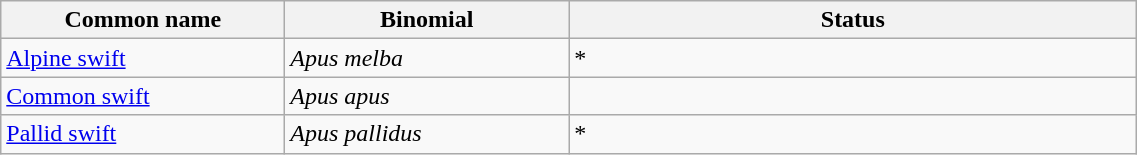<table width=60% class="wikitable">
<tr>
<th width=15%>Common name</th>
<th width=15%>Binomial</th>
<th width=30%>Status</th>
</tr>
<tr>
<td><a href='#'>Alpine swift</a></td>
<td><em>Apus melba</em></td>
<td>*</td>
</tr>
<tr>
<td><a href='#'>Common swift</a></td>
<td><em>Apus apus</em></td>
<td></td>
</tr>
<tr>
<td><a href='#'>Pallid swift</a></td>
<td><em>Apus pallidus</em></td>
<td>*</td>
</tr>
</table>
